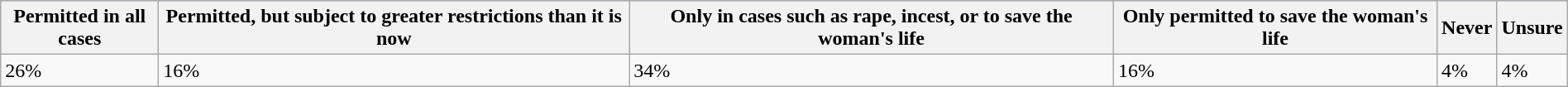<table class="wikitable" style="margin:1em auto;">
<tr style="background:#a0d0ff;">
<th>Permitted in all cases</th>
<th>Permitted, but subject to greater restrictions than it is now</th>
<th>Only in cases such as rape, incest, or to save the woman's life</th>
<th>Only permitted to save the woman's life</th>
<th>Never</th>
<th>Unsure</th>
</tr>
<tr>
<td width=120>26%</td>
<td>16%</td>
<td>34%</td>
<td>16%</td>
<td>4%</td>
<td>4%</td>
</tr>
</table>
